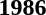<table>
<tr>
<td><strong>1986</strong><br></td>
</tr>
</table>
